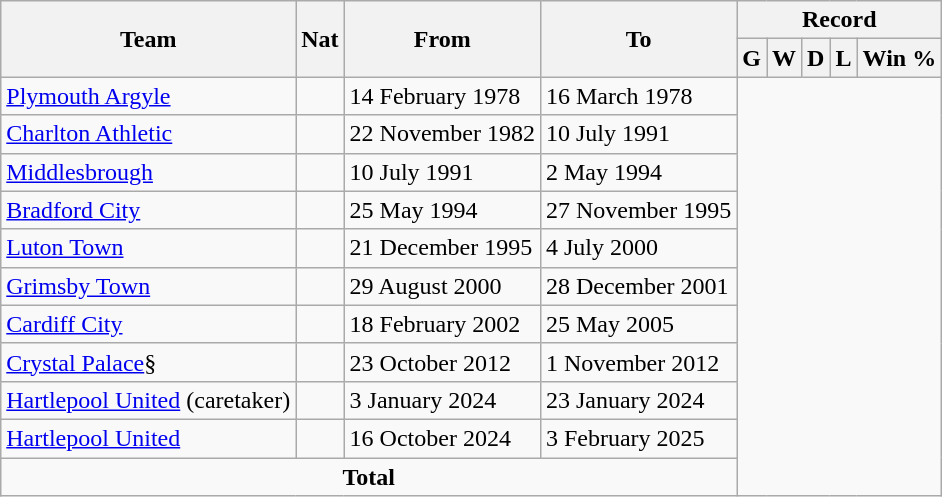<table class="wikitable" style="text-align: center;">
<tr>
<th rowspan="2">Team</th>
<th rowspan="2">Nat</th>
<th rowspan="2">From</th>
<th rowspan="2">To</th>
<th colspan="5">Record</th>
</tr>
<tr>
<th>G</th>
<th>W</th>
<th>D</th>
<th>L</th>
<th>Win %</th>
</tr>
<tr>
<td align=left><a href='#'>Plymouth Argyle</a></td>
<td></td>
<td align=left>14 February 1978</td>
<td align=left>16 March 1978<br></td>
</tr>
<tr>
<td align=left><a href='#'>Charlton Athletic</a></td>
<td></td>
<td align=left>22 November 1982</td>
<td align=left>10 July 1991<br></td>
</tr>
<tr>
<td align=left><a href='#'>Middlesbrough</a></td>
<td></td>
<td align=left>10 July 1991</td>
<td align=left>2 May 1994<br></td>
</tr>
<tr>
<td align=left><a href='#'>Bradford City</a></td>
<td></td>
<td align=left>25 May 1994</td>
<td align=left>27 November 1995<br></td>
</tr>
<tr>
<td align=left><a href='#'>Luton Town</a></td>
<td></td>
<td align=left>21 December 1995</td>
<td align=left>4 July 2000<br></td>
</tr>
<tr>
<td align=left><a href='#'>Grimsby Town</a></td>
<td></td>
<td align=left>29 August 2000</td>
<td align=left>28 December 2001<br></td>
</tr>
<tr>
<td align=left><a href='#'>Cardiff City</a></td>
<td></td>
<td align=left>18 February 2002</td>
<td align=left>25 May 2005<br></td>
</tr>
<tr>
<td align=left><a href='#'>Crystal Palace</a>§</td>
<td></td>
<td align=left>23 October 2012</td>
<td align=left>1 November 2012<br></td>
</tr>
<tr>
<td align=left><a href='#'>Hartlepool United</a> (caretaker)</td>
<td></td>
<td align=left>3 January 2024</td>
<td align=left>23 January 2024<br></td>
</tr>
<tr>
<td align=left><a href='#'>Hartlepool United</a></td>
<td></td>
<td align=left>16 October 2024</td>
<td align=left>3 February 2025<br></td>
</tr>
<tr>
<td colspan="4"><strong>Total</strong><br></td>
</tr>
</table>
